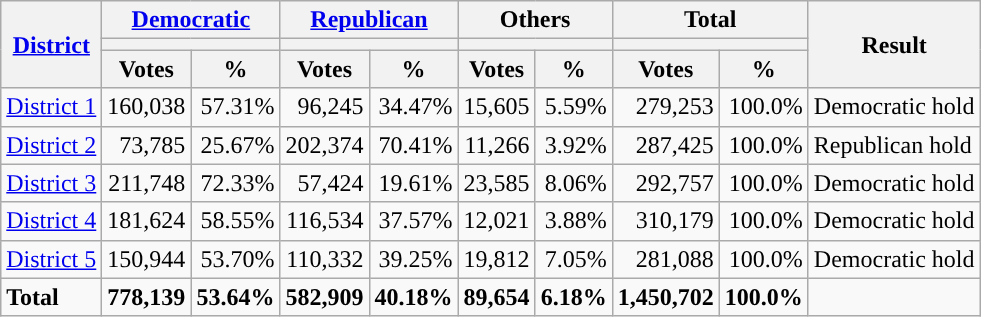<table class="wikitable plainrowheaders sortable" style="font-size:100%; text-align:right;">
<tr>
<th scope=col rowspan=3><a href='#'>District</a></th>
<th scope=col colspan=2><a href='#'>Democratic</a></th>
<th scope=col colspan=2><a href='#'>Republican</a></th>
<th scope=col colspan=2>Others</th>
<th scope=col colspan=2>Total</th>
<th scope=col rowspan=3>Result</th>
</tr>
<tr>
<th scope=col colspan=2 style="background:"></th>
<th scope=col colspan=2 style="background:"></th>
<th scope=col colspan=2></th>
<th scope=col colspan=2></th>
</tr>
<tr>
<th scope=col data-sort-type="number">Votes</th>
<th scope=col data-sort-type="number">%</th>
<th scope=col data-sort-type="number">Votes</th>
<th scope=col data-sort-type="number">%</th>
<th scope=col data-sort-type="number">Votes</th>
<th scope=col data-sort-type="number">%</th>
<th scope=col data-sort-type="number">Votes</th>
<th scope=col data-sort-type="number">%</th>
</tr>
<tr>
<td align=left><a href='#'>District 1</a></td>
<td>160,038</td>
<td>57.31%</td>
<td>96,245</td>
<td>34.47%</td>
<td>15,605</td>
<td>5.59%</td>
<td>279,253</td>
<td>100.0%</td>
<td align=left>Democratic hold</td>
</tr>
<tr>
<td align=left><a href='#'>District 2</a></td>
<td>73,785</td>
<td>25.67%</td>
<td>202,374</td>
<td>70.41%</td>
<td>11,266</td>
<td>3.92%</td>
<td>287,425</td>
<td>100.0%</td>
<td align=left>Republican hold</td>
</tr>
<tr>
<td align=left><a href='#'>District 3</a></td>
<td>211,748</td>
<td>72.33%</td>
<td>57,424</td>
<td>19.61%</td>
<td>23,585</td>
<td>8.06%</td>
<td>292,757</td>
<td>100.0%</td>
<td align=left>Democratic hold</td>
</tr>
<tr>
<td align=left><a href='#'>District 4</a></td>
<td>181,624</td>
<td>58.55%</td>
<td>116,534</td>
<td>37.57%</td>
<td>12,021</td>
<td>3.88%</td>
<td>310,179</td>
<td>100.0%</td>
<td align=left>Democratic hold</td>
</tr>
<tr>
<td align=left><a href='#'>District 5</a></td>
<td>150,944</td>
<td>53.70%</td>
<td>110,332</td>
<td>39.25%</td>
<td>19,812</td>
<td>7.05%</td>
<td>281,088</td>
<td>100.0%</td>
<td align=left>Democratic hold</td>
</tr>
<tr class="sortbottom" style="font-weight:bold">
<td align=left>Total</td>
<td>778,139</td>
<td>53.64%</td>
<td>582,909</td>
<td>40.18%</td>
<td>89,654</td>
<td>6.18%</td>
<td>1,450,702</td>
<td>100.0%</td>
<td></td>
</tr>
</table>
